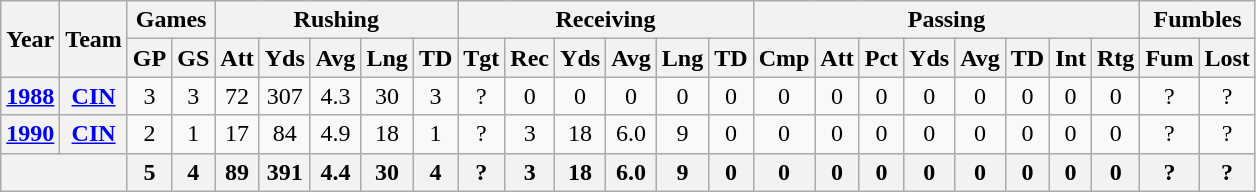<table class="wikitable" style="text-align:center;">
<tr>
<th rowspan="2">Year</th>
<th rowspan="2">Team</th>
<th colspan="2">Games</th>
<th colspan="5">Rushing</th>
<th colspan="6">Receiving</th>
<th colspan="8">Passing</th>
<th colspan="2">Fumbles</th>
</tr>
<tr>
<th>GP</th>
<th>GS</th>
<th>Att</th>
<th>Yds</th>
<th>Avg</th>
<th>Lng</th>
<th>TD</th>
<th>Tgt</th>
<th>Rec</th>
<th>Yds</th>
<th>Avg</th>
<th>Lng</th>
<th>TD</th>
<th>Cmp</th>
<th>Att</th>
<th>Pct</th>
<th>Yds</th>
<th>Avg</th>
<th>TD</th>
<th>Int</th>
<th>Rtg</th>
<th>Fum</th>
<th>Lost</th>
</tr>
<tr>
<th><a href='#'>1988</a></th>
<th><a href='#'>CIN</a></th>
<td>3</td>
<td>3</td>
<td>72</td>
<td>307</td>
<td>4.3</td>
<td>30</td>
<td>3</td>
<td>?</td>
<td>0</td>
<td>0</td>
<td>0</td>
<td>0</td>
<td>0</td>
<td>0</td>
<td>0</td>
<td>0</td>
<td>0</td>
<td>0</td>
<td>0</td>
<td>0</td>
<td>0</td>
<td>?</td>
<td>?</td>
</tr>
<tr>
<th><a href='#'>1990</a></th>
<th><a href='#'>CIN</a></th>
<td>2</td>
<td>1</td>
<td>17</td>
<td>84</td>
<td>4.9</td>
<td>18</td>
<td>1</td>
<td>?</td>
<td>3</td>
<td>18</td>
<td>6.0</td>
<td>9</td>
<td>0</td>
<td>0</td>
<td>0</td>
<td>0</td>
<td>0</td>
<td>0</td>
<td>0</td>
<td>0</td>
<td>0</td>
<td>?</td>
<td>?</td>
</tr>
<tr>
<th colspan="2"></th>
<th>5</th>
<th>4</th>
<th>89</th>
<th>391</th>
<th>4.4</th>
<th>30</th>
<th>4</th>
<th>?</th>
<th>3</th>
<th>18</th>
<th>6.0</th>
<th>9</th>
<th>0</th>
<th>0</th>
<th>0</th>
<th>0</th>
<th>0</th>
<th>0</th>
<th>0</th>
<th>0</th>
<th>0</th>
<th>?</th>
<th>?</th>
</tr>
</table>
